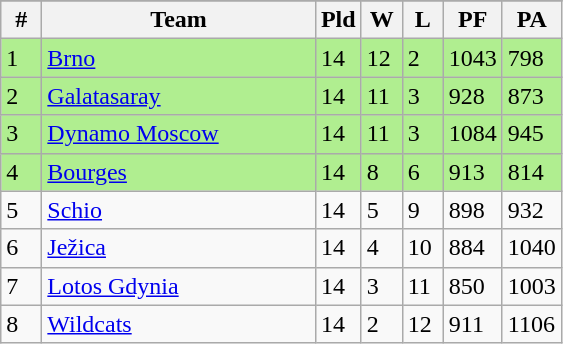<table class=wikitable>
<tr align=center>
</tr>
<tr>
<th width=20>#</th>
<th width=175>Team</th>
<th width=20>Pld</th>
<th width=20>W</th>
<th width=20>L</th>
<th width=30>PF</th>
<th width=30>PA</th>
</tr>
<tr bgcolor=B0EE90>
<td>1</td>
<td align="left"> <a href='#'>Brno</a></td>
<td>14</td>
<td>12</td>
<td>2</td>
<td>1043</td>
<td>798</td>
</tr>
<tr bgcolor=B0EE90>
<td>2</td>
<td align="left"> <a href='#'>Galatasaray</a></td>
<td>14</td>
<td>11</td>
<td>3</td>
<td>928</td>
<td>873</td>
</tr>
<tr bgcolor=B0EE90>
<td>3</td>
<td align="left"> <a href='#'>Dynamo Moscow</a></td>
<td>14</td>
<td>11</td>
<td>3</td>
<td>1084</td>
<td>945</td>
</tr>
<tr bgcolor=B0EE90>
<td>4</td>
<td align="left"> <a href='#'>Bourges</a></td>
<td>14</td>
<td>8</td>
<td>6</td>
<td>913</td>
<td>814</td>
</tr>
<tr>
<td>5</td>
<td align="left"> <a href='#'>Schio</a></td>
<td>14</td>
<td>5</td>
<td>9</td>
<td>898</td>
<td>932</td>
</tr>
<tr>
<td>6</td>
<td align="left"> <a href='#'>Ježica</a></td>
<td>14</td>
<td>4</td>
<td>10</td>
<td>884</td>
<td>1040</td>
</tr>
<tr>
<td>7</td>
<td align="left"> <a href='#'>Lotos Gdynia</a></td>
<td>14</td>
<td>3</td>
<td>11</td>
<td>850</td>
<td>1003</td>
</tr>
<tr>
<td>8</td>
<td align="left"> <a href='#'>Wildcats</a></td>
<td>14</td>
<td>2</td>
<td>12</td>
<td>911</td>
<td>1106</td>
</tr>
</table>
